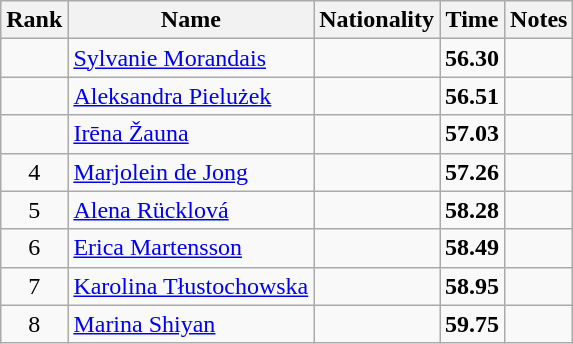<table class="wikitable sortable" style="text-align:center">
<tr>
<th>Rank</th>
<th>Name</th>
<th>Nationality</th>
<th>Time</th>
<th>Notes</th>
</tr>
<tr>
<td></td>
<td align=left><a href='#'>Sylvanie Morandais</a></td>
<td align=left></td>
<td><strong>56.30</strong></td>
<td></td>
</tr>
<tr>
<td></td>
<td align=left><a href='#'>Aleksandra Pielużek</a></td>
<td align=left></td>
<td><strong>56.51</strong></td>
<td></td>
</tr>
<tr>
<td></td>
<td align=left><a href='#'>Irēna Žauna</a></td>
<td align=left></td>
<td><strong>57.03</strong></td>
<td></td>
</tr>
<tr>
<td>4</td>
<td align=left><a href='#'>Marjolein de Jong</a></td>
<td align=left></td>
<td><strong>57.26</strong></td>
<td></td>
</tr>
<tr>
<td>5</td>
<td align=left><a href='#'>Alena Rücklová</a></td>
<td align=left></td>
<td><strong>58.28</strong></td>
<td></td>
</tr>
<tr>
<td>6</td>
<td align=left><a href='#'>Erica Martensson</a></td>
<td align=left></td>
<td><strong>58.49</strong></td>
<td></td>
</tr>
<tr>
<td>7</td>
<td align=left><a href='#'>Karolina Tłustochowska</a></td>
<td align=left></td>
<td><strong>58.95</strong></td>
<td></td>
</tr>
<tr>
<td>8</td>
<td align=left><a href='#'>Marina Shiyan</a></td>
<td align=left></td>
<td><strong>59.75</strong></td>
<td></td>
</tr>
</table>
